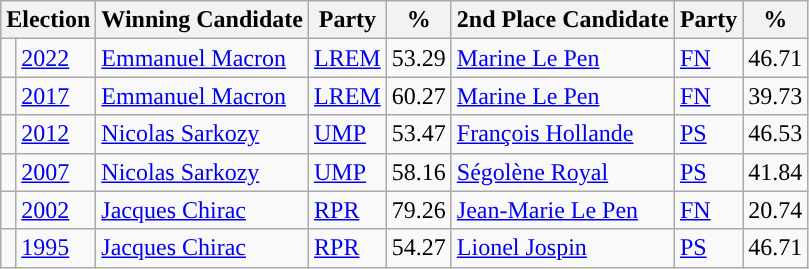<table class="wikitable">
<tr>
<th colspan="2">Election</th>
<th>Winning Candidate</th>
<th>Party</th>
<th>%</th>
<th>2nd Place Candidate</th>
<th>Party</th>
<th>%</th>
</tr>
<tr>
<td style="background-color: "></td>
<td><a href='#'>2022</a></td>
<td><a href='#'>Emmanuel Macron</a></td>
<td><a href='#'>LREM</a></td>
<td>53.29</td>
<td><a href='#'>Marine Le Pen</a></td>
<td><a href='#'>FN</a></td>
<td>46.71</td>
</tr>
<tr>
<td style="background-color: "></td>
<td><a href='#'>2017</a></td>
<td><a href='#'>Emmanuel Macron</a></td>
<td><a href='#'>LREM</a></td>
<td>60.27</td>
<td><a href='#'>Marine Le Pen</a></td>
<td><a href='#'>FN</a></td>
<td>39.73</td>
</tr>
<tr>
<td style="background-color: "></td>
<td><a href='#'>2012</a></td>
<td><a href='#'>Nicolas Sarkozy</a></td>
<td><a href='#'>UMP</a></td>
<td>53.47</td>
<td><a href='#'>François Hollande</a></td>
<td><a href='#'>PS</a></td>
<td>46.53</td>
</tr>
<tr>
<td style="background-color: "></td>
<td><a href='#'>2007</a></td>
<td><a href='#'>Nicolas Sarkozy</a></td>
<td><a href='#'>UMP</a></td>
<td>58.16</td>
<td><a href='#'>Ségolène Royal</a></td>
<td><a href='#'>PS</a></td>
<td>41.84</td>
</tr>
<tr>
<td style="background-color: "></td>
<td><a href='#'>2002</a></td>
<td><a href='#'>Jacques Chirac</a></td>
<td><a href='#'>RPR</a></td>
<td>79.26</td>
<td><a href='#'>Jean-Marie Le Pen</a></td>
<td><a href='#'>FN</a></td>
<td>20.74</td>
</tr>
<tr>
<td style="background-color: "></td>
<td><a href='#'>1995</a></td>
<td><a href='#'>Jacques Chirac</a></td>
<td><a href='#'>RPR</a></td>
<td>54.27</td>
<td><a href='#'>Lionel Jospin</a></td>
<td><a href='#'>PS</a></td>
<td>46.71</td>
</tr>
</table>
